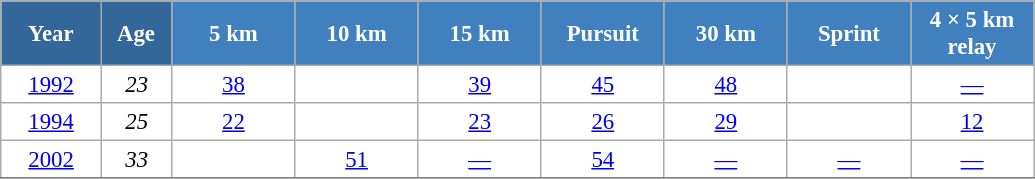<table class="wikitable" style="font-size:95%; text-align:center; border:grey solid 1px; border-collapse:collapse; background:#ffffff;">
<tr>
<th style="background-color:#369; color:white; width:60px;"> Year </th>
<th style="background-color:#369; color:white; width:40px;"> Age </th>
<th style="background-color:#4180be; color:white; width:75px;"> 5 km </th>
<th style="background-color:#4180be; color:white; width:75px;"> 10 km </th>
<th style="background-color:#4180be; color:white; width:75px;"> 15 km </th>
<th style="background-color:#4180be; color:white; width:75px;"> Pursuit </th>
<th style="background-color:#4180be; color:white; width:75px;"> 30 km </th>
<th style="background-color:#4180be; color:white; width:75px;"> Sprint </th>
<th style="background-color:#4180be; color:white; width:75px;"> 4 × 5 km <br> relay </th>
</tr>
<tr>
<td><a href='#'>1992</a></td>
<td><em>23</em></td>
<td><a href='#'>38</a></td>
<td></td>
<td><a href='#'>39</a></td>
<td><a href='#'>45</a></td>
<td><a href='#'>48</a></td>
<td></td>
<td><a href='#'>—</a></td>
</tr>
<tr>
<td><a href='#'>1994</a></td>
<td><em>25</em></td>
<td><a href='#'>22</a></td>
<td></td>
<td><a href='#'>23</a></td>
<td><a href='#'>26</a></td>
<td><a href='#'>29</a></td>
<td></td>
<td><a href='#'>12</a></td>
</tr>
<tr>
<td><a href='#'>2002</a></td>
<td><em>33</em></td>
<td></td>
<td><a href='#'>51</a></td>
<td><a href='#'>—</a></td>
<td><a href='#'>54</a></td>
<td><a href='#'>—</a></td>
<td><a href='#'>—</a></td>
<td><a href='#'>—</a></td>
</tr>
<tr>
</tr>
</table>
